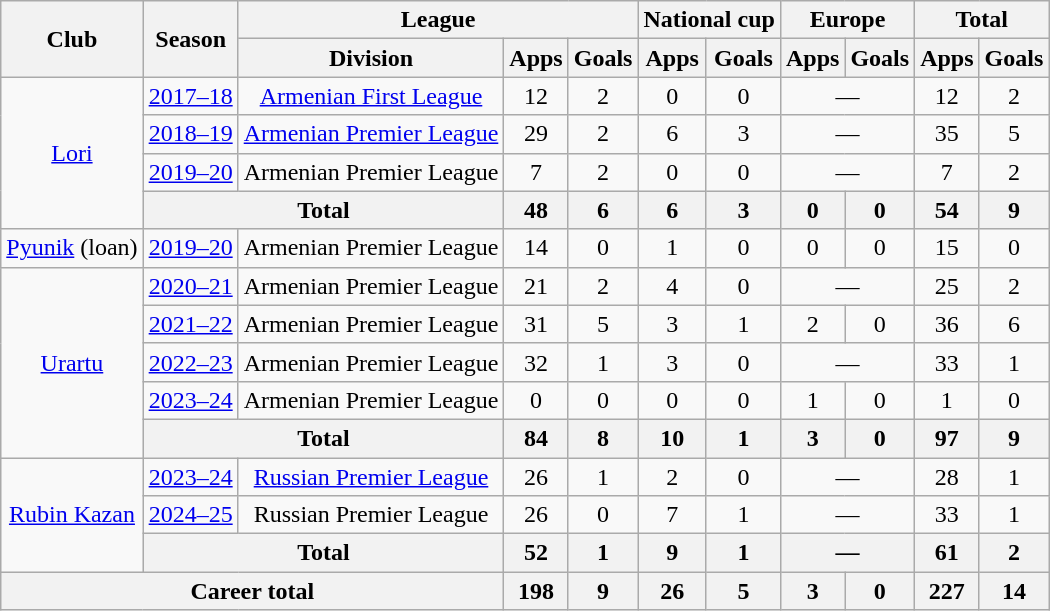<table class="wikitable" style="text-align:center">
<tr>
<th rowspan="2">Club</th>
<th rowspan="2">Season</th>
<th colspan="3">League</th>
<th colspan="2">National cup</th>
<th colspan="2">Europe</th>
<th colspan="2">Total</th>
</tr>
<tr>
<th>Division</th>
<th>Apps</th>
<th>Goals</th>
<th>Apps</th>
<th>Goals</th>
<th>Apps</th>
<th>Goals</th>
<th>Apps</th>
<th>Goals</th>
</tr>
<tr>
<td rowspan="4"><a href='#'>Lori</a></td>
<td><a href='#'>2017–18</a></td>
<td><a href='#'>Armenian First League</a></td>
<td>12</td>
<td>2</td>
<td>0</td>
<td>0</td>
<td colspan="2">—</td>
<td>12</td>
<td>2</td>
</tr>
<tr>
<td><a href='#'>2018–19</a></td>
<td><a href='#'>Armenian Premier League</a></td>
<td>29</td>
<td>2</td>
<td>6</td>
<td>3</td>
<td colspan="2">—</td>
<td>35</td>
<td>5</td>
</tr>
<tr>
<td><a href='#'>2019–20</a></td>
<td>Armenian Premier League</td>
<td>7</td>
<td>2</td>
<td>0</td>
<td>0</td>
<td colspan="2">—</td>
<td>7</td>
<td>2</td>
</tr>
<tr>
<th colspan="2">Total</th>
<th>48</th>
<th>6</th>
<th>6</th>
<th>3</th>
<th>0</th>
<th>0</th>
<th>54</th>
<th>9</th>
</tr>
<tr>
<td><a href='#'>Pyunik</a> (loan)</td>
<td><a href='#'>2019–20</a></td>
<td>Armenian Premier League</td>
<td>14</td>
<td>0</td>
<td>1</td>
<td>0</td>
<td>0</td>
<td>0</td>
<td>15</td>
<td>0</td>
</tr>
<tr>
<td rowspan="5"><a href='#'>Urartu</a></td>
<td><a href='#'>2020–21</a></td>
<td>Armenian Premier League</td>
<td>21</td>
<td>2</td>
<td>4</td>
<td>0</td>
<td colspan="2">—</td>
<td>25</td>
<td>2</td>
</tr>
<tr>
<td><a href='#'>2021–22</a></td>
<td>Armenian Premier League</td>
<td>31</td>
<td>5</td>
<td>3</td>
<td>1</td>
<td>2</td>
<td>0</td>
<td>36</td>
<td>6</td>
</tr>
<tr>
<td><a href='#'>2022–23</a></td>
<td>Armenian Premier League</td>
<td>32</td>
<td>1</td>
<td>3</td>
<td>0</td>
<td colspan="2">—</td>
<td>33</td>
<td>1</td>
</tr>
<tr>
<td><a href='#'>2023–24</a></td>
<td>Armenian Premier League</td>
<td>0</td>
<td>0</td>
<td>0</td>
<td>0</td>
<td>1</td>
<td>0</td>
<td>1</td>
<td>0</td>
</tr>
<tr>
<th colspan="2">Total</th>
<th>84</th>
<th>8</th>
<th>10</th>
<th>1</th>
<th>3</th>
<th>0</th>
<th>97</th>
<th>9</th>
</tr>
<tr>
<td rowspan="3"><a href='#'>Rubin Kazan</a></td>
<td><a href='#'>2023–24</a></td>
<td><a href='#'>Russian Premier League</a></td>
<td>26</td>
<td>1</td>
<td>2</td>
<td>0</td>
<td colspan="2">—</td>
<td>28</td>
<td>1</td>
</tr>
<tr>
<td><a href='#'>2024–25</a></td>
<td>Russian Premier League</td>
<td>26</td>
<td>0</td>
<td>7</td>
<td>1</td>
<td colspan="2">—</td>
<td>33</td>
<td>1</td>
</tr>
<tr>
<th colspan="2">Total</th>
<th>52</th>
<th>1</th>
<th>9</th>
<th>1</th>
<th colspan="2">—</th>
<th>61</th>
<th>2</th>
</tr>
<tr>
<th colspan="3">Career total</th>
<th>198</th>
<th>9</th>
<th>26</th>
<th>5</th>
<th>3</th>
<th>0</th>
<th>227</th>
<th>14</th>
</tr>
</table>
